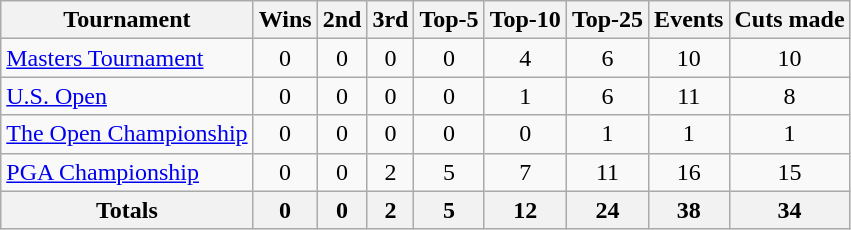<table class=wikitable style=text-align:center>
<tr>
<th>Tournament</th>
<th>Wins</th>
<th>2nd</th>
<th>3rd</th>
<th>Top-5</th>
<th>Top-10</th>
<th>Top-25</th>
<th>Events</th>
<th>Cuts made</th>
</tr>
<tr>
<td align=left><a href='#'>Masters Tournament</a></td>
<td>0</td>
<td>0</td>
<td>0</td>
<td>0</td>
<td>4</td>
<td>6</td>
<td>10</td>
<td>10</td>
</tr>
<tr>
<td align=left><a href='#'>U.S. Open</a></td>
<td>0</td>
<td>0</td>
<td>0</td>
<td>0</td>
<td>1</td>
<td>6</td>
<td>11</td>
<td>8</td>
</tr>
<tr>
<td align=left><a href='#'>The Open Championship</a></td>
<td>0</td>
<td>0</td>
<td>0</td>
<td>0</td>
<td>0</td>
<td>1</td>
<td>1</td>
<td>1</td>
</tr>
<tr>
<td align=left><a href='#'>PGA Championship</a></td>
<td>0</td>
<td>0</td>
<td>2</td>
<td>5</td>
<td>7</td>
<td>11</td>
<td>16</td>
<td>15</td>
</tr>
<tr>
<th>Totals</th>
<th>0</th>
<th>0</th>
<th>2</th>
<th>5</th>
<th>12</th>
<th>24</th>
<th>38</th>
<th>34</th>
</tr>
</table>
